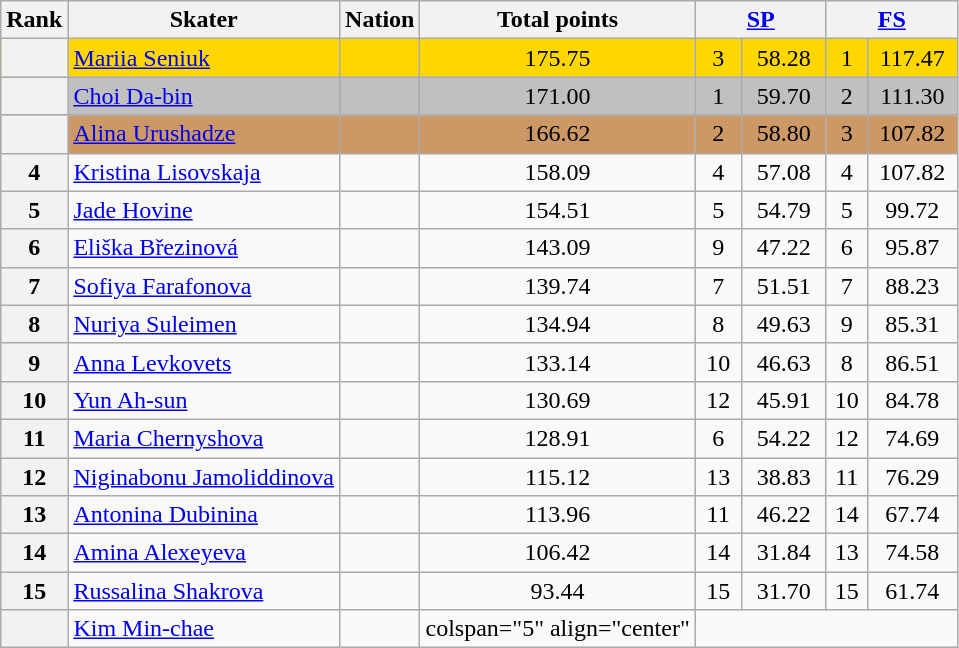<table class="wikitable sortable" style="text-align:left">
<tr>
<th scope="col">Rank</th>
<th scope="col">Skater</th>
<th scope="col">Nation</th>
<th scope="col">Total points</th>
<th scope="col" colspan="2" width="80px"><a href='#'>SP</a></th>
<th scope="col" colspan="2" width="80px"><a href='#'>FS</a></th>
</tr>
<tr bgcolor="gold">
<th scope="row"></th>
<td><a href='#'>Mariia Seniuk</a></td>
<td></td>
<td align="center">175.75</td>
<td align="center">3</td>
<td align="center">58.28</td>
<td align="center">1</td>
<td align="center">117.47</td>
</tr>
<tr bgcolor="silver">
<th scope="row"></th>
<td><a href='#'>Choi Da-bin</a></td>
<td></td>
<td align="center">171.00</td>
<td align="center">1</td>
<td align="center">59.70</td>
<td align="center">2</td>
<td align="center">111.30</td>
</tr>
<tr bgcolor="cc9966">
<th scope="row"></th>
<td><a href='#'>Alina Urushadze</a></td>
<td></td>
<td align="center">166.62</td>
<td align="center">2</td>
<td align="center">58.80</td>
<td align="center">3</td>
<td align="center">107.82</td>
</tr>
<tr>
<th scope="row">4</th>
<td><a href='#'>Kristina Lisovskaja</a></td>
<td></td>
<td align="center">158.09</td>
<td align="center">4</td>
<td align="center">57.08</td>
<td align="center">4</td>
<td align="center">107.82</td>
</tr>
<tr>
<th scope="row">5</th>
<td><a href='#'>Jade Hovine</a></td>
<td></td>
<td align="center">154.51</td>
<td align="center">5</td>
<td align="center">54.79</td>
<td align="center">5</td>
<td align="center">99.72</td>
</tr>
<tr>
<th scope="row">6</th>
<td><a href='#'>Eliška Březinová</a></td>
<td></td>
<td align="center">143.09</td>
<td align="center">9</td>
<td align="center">47.22</td>
<td align="center">6</td>
<td align="center">95.87</td>
</tr>
<tr>
<th scope="row">7</th>
<td><a href='#'>Sofiya Farafonova</a></td>
<td></td>
<td align="center">139.74</td>
<td align="center">7</td>
<td align="center">51.51</td>
<td align="center">7</td>
<td align="center">88.23</td>
</tr>
<tr>
<th scope="row">8</th>
<td><a href='#'>Nuriya Suleimen</a></td>
<td></td>
<td align="center">134.94</td>
<td align="center">8</td>
<td align="center">49.63</td>
<td align="center">9</td>
<td align="center">85.31</td>
</tr>
<tr>
<th scope="row">9</th>
<td><a href='#'>Anna Levkovets</a></td>
<td></td>
<td align="center">133.14</td>
<td align="center">10</td>
<td align="center">46.63</td>
<td align="center">8</td>
<td align="center">86.51</td>
</tr>
<tr>
<th scope="row">10</th>
<td><a href='#'>Yun Ah-sun</a></td>
<td></td>
<td align="center">130.69</td>
<td align="center">12</td>
<td align="center">45.91</td>
<td align="center">10</td>
<td align="center">84.78</td>
</tr>
<tr>
<th scope="row">11</th>
<td><a href='#'>Maria Chernyshova</a></td>
<td></td>
<td align="center">128.91</td>
<td align="center">6</td>
<td align="center">54.22</td>
<td align="center">12</td>
<td align="center">74.69</td>
</tr>
<tr>
<th scope="row">12</th>
<td><a href='#'>Niginabonu Jamoliddinova</a></td>
<td></td>
<td align="center">115.12</td>
<td align="center">13</td>
<td align="center">38.83</td>
<td align="center">11</td>
<td align="center">76.29</td>
</tr>
<tr>
<th scope="row">13</th>
<td><a href='#'>Antonina Dubinina</a></td>
<td></td>
<td align="center">113.96</td>
<td align="center">11</td>
<td align="center">46.22</td>
<td align="center">14</td>
<td align="center">67.74</td>
</tr>
<tr>
<th scope="row">14</th>
<td><a href='#'>Amina Alexeyeva</a></td>
<td></td>
<td align="center">106.42</td>
<td align="center">14</td>
<td align="center">31.84</td>
<td align="center">13</td>
<td align="center">74.58</td>
</tr>
<tr>
<th scope="row">15</th>
<td><a href='#'>Russalina Shakrova</a></td>
<td></td>
<td align="center">93.44</td>
<td align="center">15</td>
<td align="center">31.70</td>
<td align="center">15</td>
<td align="center">61.74</td>
</tr>
<tr>
<th scope="row"></th>
<td><a href='#'>Kim Min-chae</a></td>
<td></td>
<td>colspan="5" align="center" </td>
</tr>
</table>
